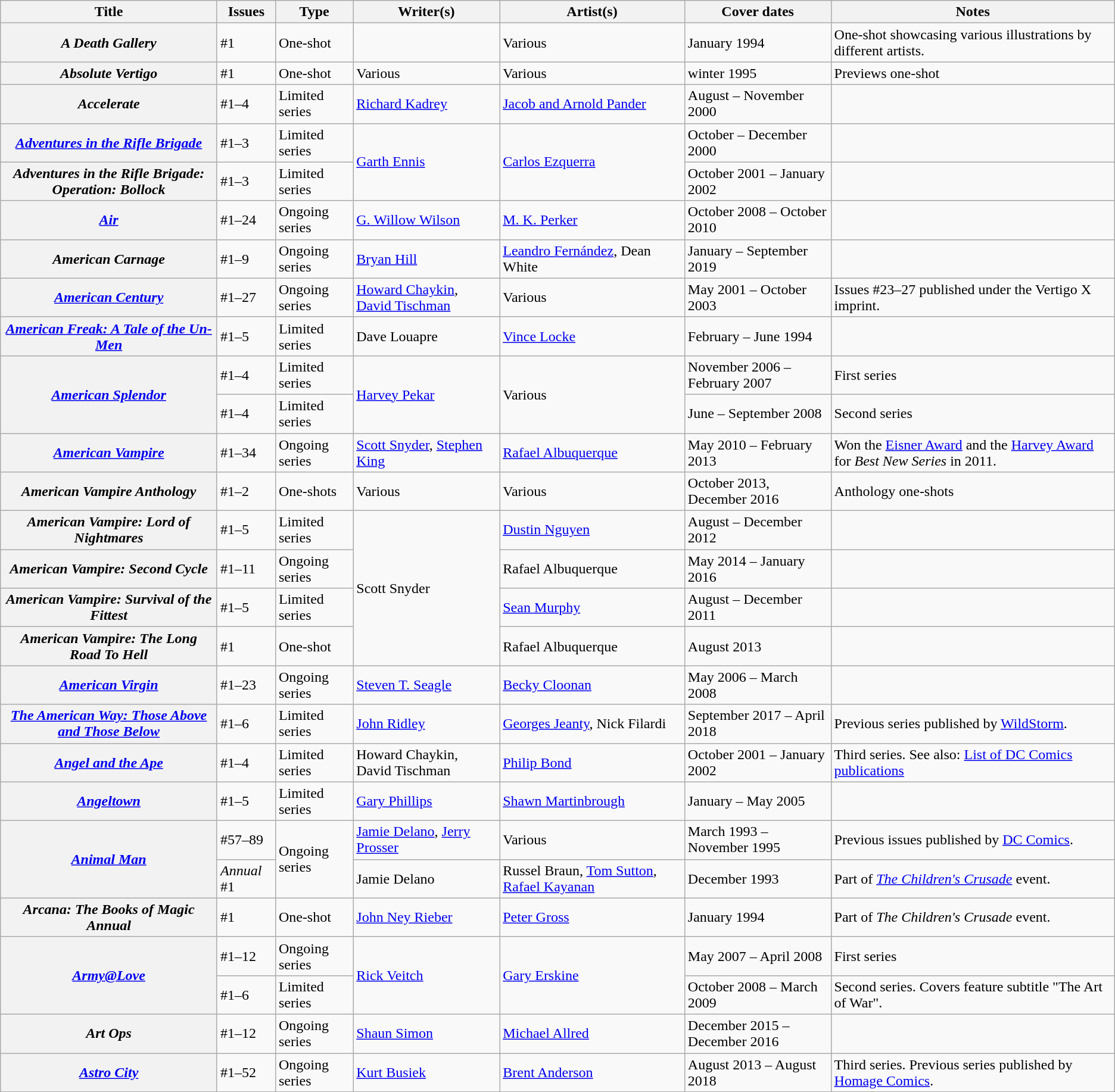<table class="wikitable">
<tr>
<th>Title</th>
<th>Issues</th>
<th>Type</th>
<th>Writer(s)</th>
<th>Artist(s)</th>
<th>Cover dates</th>
<th>Notes</th>
</tr>
<tr>
<th><em>A Death Gallery</em></th>
<td>#1</td>
<td>One-shot</td>
<td></td>
<td>Various</td>
<td>January 1994</td>
<td>One-shot showcasing various illustrations by different artists.</td>
</tr>
<tr>
<th><em>Absolute Vertigo</em></th>
<td>#1</td>
<td>One-shot</td>
<td>Various</td>
<td>Various</td>
<td>winter 1995</td>
<td>Previews one-shot</td>
</tr>
<tr>
<th><em>Accelerate</em></th>
<td>#1–4</td>
<td>Limited series</td>
<td><a href='#'>Richard Kadrey</a></td>
<td><a href='#'>Jacob and Arnold Pander</a></td>
<td>August – November 2000</td>
<td></td>
</tr>
<tr>
<th><em><a href='#'>Adventures in the Rifle Brigade</a></em></th>
<td>#1–3</td>
<td>Limited series</td>
<td rowspan="2"><a href='#'>Garth Ennis</a></td>
<td rowspan="2"><a href='#'>Carlos Ezquerra</a></td>
<td>October – December 2000</td>
<td></td>
</tr>
<tr>
<th><em>Adventures in the Rifle Brigade: Operation: Bollock</em></th>
<td>#1–3</td>
<td>Limited series</td>
<td>October 2001 – January 2002</td>
<td></td>
</tr>
<tr>
<th><em><a href='#'>Air</a></em></th>
<td>#1–24</td>
<td>Ongoing series</td>
<td><a href='#'>G. Willow Wilson</a></td>
<td><a href='#'>M. K. Perker</a></td>
<td>October 2008 – October 2010</td>
<td></td>
</tr>
<tr>
<th><em>American Carnage</em></th>
<td>#1–9</td>
<td>Ongoing series</td>
<td><a href='#'>Bryan Hill</a></td>
<td><a href='#'>Leandro Fernández</a>, Dean White</td>
<td>January – September 2019</td>
<td></td>
</tr>
<tr>
<th><em><a href='#'>American Century</a></em></th>
<td>#1–27</td>
<td>Ongoing series</td>
<td><a href='#'>Howard Chaykin</a>, <a href='#'>David Tischman</a></td>
<td>Various</td>
<td>May 2001 – October 2003</td>
<td>Issues #23–27 published under the Vertigo X imprint.</td>
</tr>
<tr>
<th><em><a href='#'>American Freak: A Tale of the Un-Men</a></em></th>
<td>#1–5</td>
<td>Limited series</td>
<td>Dave Louapre</td>
<td><a href='#'>Vince Locke</a></td>
<td>February – June 1994</td>
<td></td>
</tr>
<tr>
<th rowspan="2"><em><a href='#'>American Splendor</a></em></th>
<td>#1–4</td>
<td>Limited series</td>
<td rowspan="2"><a href='#'>Harvey Pekar</a></td>
<td rowspan="2">Various</td>
<td>November 2006 – February 2007</td>
<td>First series</td>
</tr>
<tr>
<td>#1–4</td>
<td>Limited series</td>
<td>June – September 2008</td>
<td>Second series</td>
</tr>
<tr>
<th><em><a href='#'>American Vampire</a></em></th>
<td>#1–34</td>
<td>Ongoing series</td>
<td><a href='#'>Scott Snyder</a>, <a href='#'>Stephen King</a></td>
<td><a href='#'>Rafael Albuquerque</a></td>
<td>May 2010 – February 2013</td>
<td>Won the <a href='#'>Eisner Award</a> and the <a href='#'>Harvey Award</a> for <em>Best New Series</em> in 2011.</td>
</tr>
<tr>
<th><em>American Vampire Anthology</em></th>
<td>#1–2</td>
<td>One-shots</td>
<td>Various</td>
<td>Various</td>
<td>October 2013, December 2016</td>
<td>Anthology one-shots</td>
</tr>
<tr>
<th><em>American Vampire: Lord of Nightmares</em></th>
<td>#1–5</td>
<td>Limited series</td>
<td rowspan="4">Scott Snyder</td>
<td><a href='#'>Dustin Nguyen</a></td>
<td>August – December 2012</td>
<td></td>
</tr>
<tr>
<th><em>American Vampire: Second Cycle</em></th>
<td>#1–11</td>
<td>Ongoing series</td>
<td>Rafael Albuquerque</td>
<td>May 2014 – January 2016</td>
<td></td>
</tr>
<tr>
<th><em>American Vampire: Survival of the Fittest</em></th>
<td>#1–5</td>
<td>Limited series</td>
<td><a href='#'>Sean Murphy</a></td>
<td>August – December 2011</td>
<td></td>
</tr>
<tr>
<th><em>American Vampire: The Long Road To Hell</em></th>
<td>#1</td>
<td>One-shot</td>
<td>Rafael Albuquerque</td>
<td>August 2013</td>
<td></td>
</tr>
<tr>
<th><em><a href='#'>American Virgin</a></em></th>
<td>#1–23</td>
<td>Ongoing series</td>
<td><a href='#'>Steven T. Seagle</a></td>
<td><a href='#'>Becky Cloonan</a></td>
<td>May 2006 – March 2008</td>
<td></td>
</tr>
<tr>
<th><em><a href='#'>The American Way: Those Above and Those Below</a></em></th>
<td>#1–6</td>
<td>Limited series</td>
<td><a href='#'>John Ridley</a></td>
<td><a href='#'>Georges Jeanty</a>, Nick Filardi</td>
<td>September 2017 – April 2018</td>
<td>Previous series published by <a href='#'>WildStorm</a>.</td>
</tr>
<tr>
<th><em><a href='#'>Angel and the Ape</a></em></th>
<td>#1–4</td>
<td>Limited series</td>
<td>Howard Chaykin, David Tischman</td>
<td><a href='#'>Philip Bond</a></td>
<td>October 2001 – January 2002</td>
<td>Third series. See also: <a href='#'>List of DC Comics publications</a></td>
</tr>
<tr>
<th><em><a href='#'>Angeltown</a></em></th>
<td>#1–5</td>
<td>Limited series</td>
<td><a href='#'>Gary Phillips</a></td>
<td><a href='#'>Shawn Martinbrough</a></td>
<td>January – May 2005</td>
<td></td>
</tr>
<tr>
<th rowspan="2"><em><a href='#'>Animal Man</a></em></th>
<td>#57–89</td>
<td rowspan="2">Ongoing series</td>
<td><a href='#'>Jamie Delano</a>, <a href='#'>Jerry Prosser</a></td>
<td>Various</td>
<td>March 1993 – November 1995</td>
<td>Previous issues published by <a href='#'>DC Comics</a>.</td>
</tr>
<tr>
<td><em>Annual</em> #1</td>
<td>Jamie Delano</td>
<td>Russel Braun, <a href='#'>Tom Sutton</a>, <a href='#'>Rafael Kayanan</a></td>
<td>December 1993</td>
<td>Part of <em><a href='#'>The Children's Crusade</a></em> event.</td>
</tr>
<tr>
<th><em>Arcana: The Books of Magic Annual</em></th>
<td>#1</td>
<td>One-shot</td>
<td><a href='#'>John Ney Rieber</a></td>
<td><a href='#'>Peter Gross</a></td>
<td>January 1994</td>
<td>Part of <em>The Children's Crusade</em> event.</td>
</tr>
<tr>
<th rowspan="2"><em><a href='#'>Army@Love</a></em></th>
<td>#1–12</td>
<td>Ongoing series</td>
<td rowspan="2"><a href='#'>Rick Veitch</a></td>
<td rowspan="2"><a href='#'>Gary Erskine</a></td>
<td>May 2007 – April 2008</td>
<td>First series</td>
</tr>
<tr>
<td>#1–6</td>
<td>Limited series</td>
<td>October 2008 – March 2009</td>
<td>Second series. Covers feature subtitle "The Art of War".</td>
</tr>
<tr>
<th><em>Art Ops</em></th>
<td>#1–12</td>
<td>Ongoing series</td>
<td><a href='#'>Shaun Simon</a></td>
<td><a href='#'>Michael Allred</a></td>
<td>December 2015 – December 2016</td>
<td></td>
</tr>
<tr>
<th><em><a href='#'>Astro City</a></em></th>
<td>#1–52</td>
<td>Ongoing series</td>
<td><a href='#'>Kurt Busiek</a></td>
<td><a href='#'>Brent Anderson</a></td>
<td>August 2013 – August 2018</td>
<td>Third series. Previous series published by <a href='#'>Homage Comics</a>.</td>
</tr>
</table>
